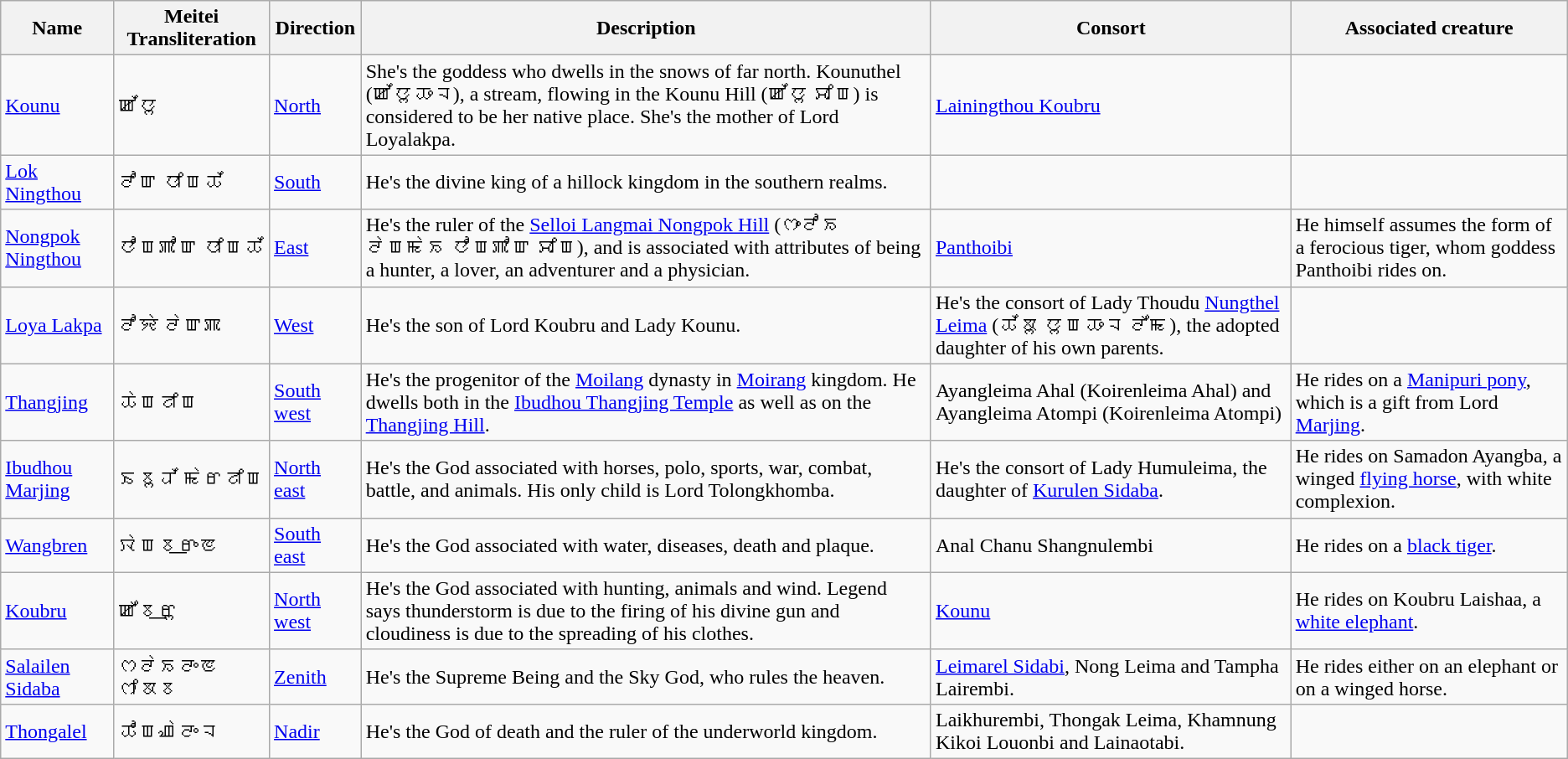<table class="wikitable">
<tr>
<th>Name</th>
<th>Meitei Transliteration</th>
<th>Direction</th>
<th>Description</th>
<th>Consort</th>
<th>Associated creature</th>
</tr>
<tr>
<td><a href='#'>Kounu</a></td>
<td>ꯀꯧꯅꯨ</td>
<td><a href='#'>North</a></td>
<td>She's the goddess who dwells in the snows of far north. Kounuthel (ꯀꯧꯅꯨꯊꯦꯜ), a stream, flowing in the Kounu Hill (ꯀꯧꯅꯨ ꯆꯤꯡ) is considered to be her native place. She's the mother of Lord Loyalakpa.</td>
<td><a href='#'>Lainingthou Koubru</a></td>
<td></td>
</tr>
<tr>
<td><a href='#'>Lok Ningthou</a></td>
<td>ꯂꯣꯛ ꯅꯤꯡꯊꯧ</td>
<td><a href='#'>South</a></td>
<td>He's the divine king of a hillock kingdom in the southern realms.</td>
<td></td>
<td></td>
</tr>
<tr>
<td><a href='#'>Nongpok Ningthou</a></td>
<td>ꯅꯣꯡꯄꯣꯛ ꯅꯤꯡꯊꯧ</td>
<td><a href='#'>East</a></td>
<td>He's the ruler of the <a href='#'>Selloi Langmai Nongpok Hill</a> (ꯁꯦꯂꯣꯢ ꯂꯥꯡꯃꯥꯢ ꯅꯣꯡꯄꯣꯛ ꯆꯤꯡ), and is associated with attributes of being a hunter, a lover, an adventurer and a physician.</td>
<td><a href='#'>Panthoibi</a></td>
<td>He himself assumes the form of a ferocious tiger, whom goddess Panthoibi rides on.</td>
</tr>
<tr>
<td><a href='#'>Loya Lakpa</a></td>
<td>ꯂꯣꯌꯥ ꯂꯥꯛꯄ</td>
<td><a href='#'>West</a></td>
<td>He's the son of Lord Koubru and Lady Kounu.</td>
<td>He's the consort of Lady Thoudu <a href='#'>Nungthel Leima</a> (ꯊꯧꯗꯨ ꯅꯨꯡꯊꯦꯜ ꯂꯩꯃ), the adopted daughter of his own parents.</td>
<td></td>
</tr>
<tr>
<td><a href='#'>Thangjing</a></td>
<td>ꯊꯥꯡꯖꯤꯡ</td>
<td><a href='#'>South west</a></td>
<td>He's the progenitor of the <a href='#'>Moilang</a> dynasty in <a href='#'>Moirang</a> kingdom. He dwells both in the <a href='#'>Ibudhou Thangjing Temple</a> as well as on the <a href='#'>Thangjing Hill</a>.</td>
<td>Ayangleima Ahal (Koirenleima Ahal) and Ayangleima Atompi (Koirenleima Atompi)</td>
<td>He rides on a <a href='#'>Manipuri pony</a>, which is a gift from Lord <a href='#'>Marjing</a>.</td>
</tr>
<tr>
<td><a href='#'>Ibudhou Marjing</a></td>
<td>ꯏꯕꯨꯙꯧ ꯃꯥꯔꯖꯤꯡ</td>
<td><a href='#'>North east</a></td>
<td>He's the God associated with horses, polo, sports, war, combat, battle, and animals. His only child is Lord Tolongkhomba.</td>
<td>He's the consort of Lady Humuleima, the daughter of <a href='#'>Kurulen Sidaba</a>.</td>
<td>He rides on Samadon Ayangba, a winged <a href='#'>flying horse</a>, with white complexion.</td>
</tr>
<tr>
<td><a href='#'>Wangbren</a></td>
<td>ꯋꯥꯡꯕ꯭ꯔꯦꯟ</td>
<td><a href='#'>South east</a></td>
<td>He's the God associated with water, diseases, death and plaque.</td>
<td>Anal Chanu Shangnulembi</td>
<td>He rides on a <a href='#'>black tiger</a>.</td>
</tr>
<tr>
<td><a href='#'>Koubru</a></td>
<td>ꯀꯩꯕ꯭ꯔꯨ</td>
<td><a href='#'>North west</a></td>
<td>He's the God associated with hunting, animals and wind. Legend says thunderstorm is due to the firing of his divine gun and cloudiness is due to the spreading of his clothes.</td>
<td><a href='#'>Kounu</a></td>
<td>He rides on Koubru Laishaa, a <a href='#'>white elephant</a>.</td>
</tr>
<tr>
<td><a href='#'>Salailen Sidaba</a></td>
<td>ꯁꯂꯥꯢꯂꯦꯟ ꯁꯤꯗꯕ</td>
<td><a href='#'>Zenith</a></td>
<td>He's the Supreme Being and the Sky God, who rules the heaven.</td>
<td><a href='#'>Leimarel Sidabi</a>, Nong Leima and Tampha Lairembi.</td>
<td>He rides either on an elephant or on a winged horse.</td>
</tr>
<tr>
<td><a href='#'>Thongalel</a></td>
<td>ꯊꯣꯡꯉꯥꯂꯦꯜ</td>
<td><a href='#'>Nadir</a></td>
<td>He's the God of death and the ruler of the underworld kingdom.</td>
<td>Laikhurembi, Thongak Leima, Khamnung Kikoi Louonbi and Lainaotabi.</td>
<td></td>
</tr>
</table>
